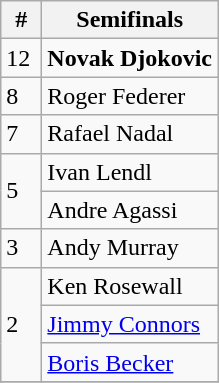<table class="wikitable" style="display:inline-table;">
<tr>
<th width=20>#</th>
<th>Semifinals</th>
</tr>
<tr>
<td>12</td>
<td> <strong>Novak Djokovic</strong></td>
</tr>
<tr>
<td>8</td>
<td> Roger Federer</td>
</tr>
<tr>
<td>7</td>
<td> Rafael Nadal</td>
</tr>
<tr>
<td rowspan="2">5</td>
<td> Ivan Lendl</td>
</tr>
<tr>
<td> Andre Agassi</td>
</tr>
<tr>
<td>3</td>
<td> Andy Murray</td>
</tr>
<tr>
<td rowspan="3">2</td>
<td> Ken Rosewall</td>
</tr>
<tr>
<td> <a href='#'>Jimmy Connors</a></td>
</tr>
<tr>
<td> <a href='#'>Boris Becker</a></td>
</tr>
<tr>
</tr>
</table>
